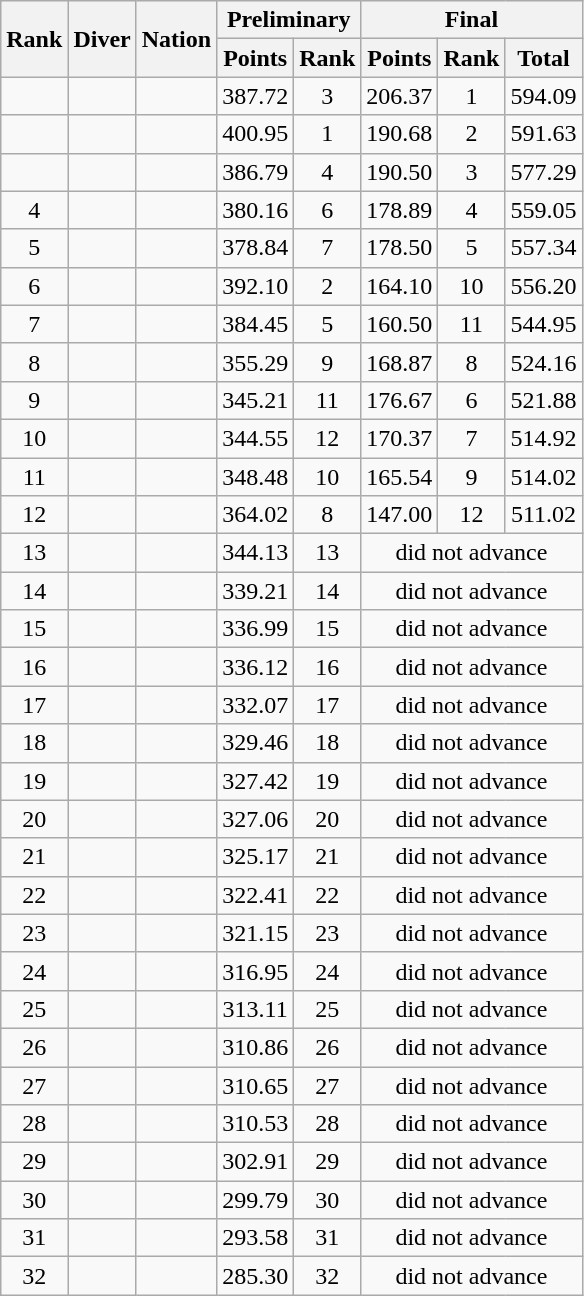<table class="wikitable" style="text-align:center;">
<tr>
<th rowspan=2>Rank</th>
<th rowspan=2>Diver</th>
<th rowspan=2>Nation</th>
<th colspan=2>Preliminary</th>
<th colspan=3>Final</th>
</tr>
<tr>
<th>Points</th>
<th>Rank</th>
<th>Points</th>
<th>Rank</th>
<th>Total</th>
</tr>
<tr>
<td></td>
<td align=left></td>
<td align=left></td>
<td>387.72</td>
<td>3</td>
<td>206.37</td>
<td>1</td>
<td>594.09</td>
</tr>
<tr>
<td></td>
<td align=left></td>
<td align=left></td>
<td>400.95</td>
<td>1</td>
<td>190.68</td>
<td>2</td>
<td>591.63</td>
</tr>
<tr>
<td></td>
<td align=left></td>
<td align=left></td>
<td>386.79</td>
<td>4</td>
<td>190.50</td>
<td>3</td>
<td>577.29</td>
</tr>
<tr>
<td>4</td>
<td align=left></td>
<td align=left></td>
<td>380.16</td>
<td>6</td>
<td>178.89</td>
<td>4</td>
<td>559.05</td>
</tr>
<tr>
<td>5</td>
<td align=left></td>
<td align=left></td>
<td>378.84</td>
<td>7</td>
<td>178.50</td>
<td>5</td>
<td>557.34</td>
</tr>
<tr>
<td>6</td>
<td align=left></td>
<td align=left></td>
<td>392.10</td>
<td>2</td>
<td>164.10</td>
<td>10</td>
<td>556.20</td>
</tr>
<tr>
<td>7</td>
<td align=left></td>
<td align=left></td>
<td>384.45</td>
<td>5</td>
<td>160.50</td>
<td>11</td>
<td>544.95</td>
</tr>
<tr>
<td>8</td>
<td align=left></td>
<td align=left></td>
<td>355.29</td>
<td>9</td>
<td>168.87</td>
<td>8</td>
<td>524.16</td>
</tr>
<tr>
<td>9</td>
<td align=left></td>
<td align=left></td>
<td>345.21</td>
<td>11</td>
<td>176.67</td>
<td>6</td>
<td>521.88</td>
</tr>
<tr>
<td>10</td>
<td align=left></td>
<td align=left></td>
<td>344.55</td>
<td>12</td>
<td>170.37</td>
<td>7</td>
<td>514.92</td>
</tr>
<tr>
<td>11</td>
<td align=left></td>
<td align=left></td>
<td>348.48</td>
<td>10</td>
<td>165.54</td>
<td>9</td>
<td>514.02</td>
</tr>
<tr>
<td>12</td>
<td align=left></td>
<td align=left></td>
<td>364.02</td>
<td>8</td>
<td>147.00</td>
<td>12</td>
<td>511.02</td>
</tr>
<tr>
<td>13</td>
<td align=left></td>
<td align=left></td>
<td>344.13</td>
<td>13</td>
<td colspan=3>did not advance</td>
</tr>
<tr>
<td>14</td>
<td align=left></td>
<td align=left></td>
<td>339.21</td>
<td>14</td>
<td colspan=3>did not advance</td>
</tr>
<tr>
<td>15</td>
<td align=left></td>
<td align=left></td>
<td>336.99</td>
<td>15</td>
<td colspan=3>did not advance</td>
</tr>
<tr>
<td>16</td>
<td align=left></td>
<td align=left></td>
<td>336.12</td>
<td>16</td>
<td colspan=3>did not advance</td>
</tr>
<tr>
<td>17</td>
<td align=left></td>
<td align=left></td>
<td>332.07</td>
<td>17</td>
<td colspan=3>did not advance</td>
</tr>
<tr>
<td>18</td>
<td align=left></td>
<td align=left></td>
<td>329.46</td>
<td>18</td>
<td colspan=3>did not advance</td>
</tr>
<tr>
<td>19</td>
<td align=left></td>
<td align=left></td>
<td>327.42</td>
<td>19</td>
<td colspan=3>did not advance</td>
</tr>
<tr>
<td>20</td>
<td align=left></td>
<td align=left></td>
<td>327.06</td>
<td>20</td>
<td colspan=3>did not advance</td>
</tr>
<tr>
<td>21</td>
<td align=left></td>
<td align=left></td>
<td>325.17</td>
<td>21</td>
<td colspan=3>did not advance</td>
</tr>
<tr>
<td>22</td>
<td align=left></td>
<td align=left></td>
<td>322.41</td>
<td>22</td>
<td colspan=3>did not advance</td>
</tr>
<tr>
<td>23</td>
<td align=left></td>
<td align=left></td>
<td>321.15</td>
<td>23</td>
<td colspan=3>did not advance</td>
</tr>
<tr>
<td>24</td>
<td align=left></td>
<td align=left></td>
<td>316.95</td>
<td>24</td>
<td colspan=3>did not advance</td>
</tr>
<tr>
<td>25</td>
<td align=left></td>
<td align=left></td>
<td>313.11</td>
<td>25</td>
<td colspan=3>did not advance</td>
</tr>
<tr>
<td>26</td>
<td align=left></td>
<td align=left></td>
<td>310.86</td>
<td>26</td>
<td colspan=3>did not advance</td>
</tr>
<tr>
<td>27</td>
<td align=left></td>
<td align=left></td>
<td>310.65</td>
<td>27</td>
<td colspan=3>did not advance</td>
</tr>
<tr>
<td>28</td>
<td align=left></td>
<td align=left></td>
<td>310.53</td>
<td>28</td>
<td colspan=3>did not advance</td>
</tr>
<tr>
<td>29</td>
<td align=left></td>
<td align=left></td>
<td>302.91</td>
<td>29</td>
<td colspan=3>did not advance</td>
</tr>
<tr>
<td>30</td>
<td align=left></td>
<td align=left></td>
<td>299.79</td>
<td>30</td>
<td colspan=3>did not advance</td>
</tr>
<tr>
<td>31</td>
<td align=left></td>
<td align=left></td>
<td>293.58</td>
<td>31</td>
<td colspan=3>did not advance</td>
</tr>
<tr>
<td>32</td>
<td align=left></td>
<td align=left></td>
<td>285.30</td>
<td>32</td>
<td colspan=3>did not advance</td>
</tr>
</table>
